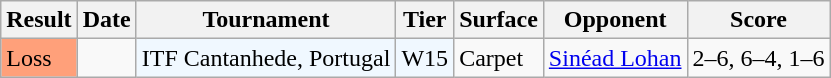<table class="wikitable sortable">
<tr>
<th>Result</th>
<th>Date</th>
<th>Tournament</th>
<th>Tier</th>
<th>Surface</th>
<th>Opponent</th>
<th class=unsortable>Score</th>
</tr>
<tr>
<td bgcolor=ffa07a>Loss</td>
<td></td>
<td bgcolor=f0f8ff>ITF Cantanhede, Portugal</td>
<td bgcolor=f0f8ff>W15</td>
<td>Carpet</td>
<td> <a href='#'>Sinéad Lohan</a></td>
<td>2–6, 6–4, 1–6</td>
</tr>
</table>
